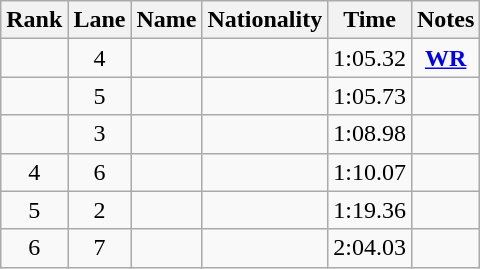<table class="wikitable sortable" style="text-align:center">
<tr>
<th>Rank</th>
<th>Lane</th>
<th>Name</th>
<th>Nationality</th>
<th>Time</th>
<th>Notes</th>
</tr>
<tr>
<td></td>
<td>4</td>
<td align=left></td>
<td align=left></td>
<td>1:05.32</td>
<td><strong><a href='#'>WR</a></strong></td>
</tr>
<tr>
<td></td>
<td>5</td>
<td align=left></td>
<td align=left></td>
<td>1:05.73</td>
<td></td>
</tr>
<tr>
<td></td>
<td>3</td>
<td align=left></td>
<td align=left></td>
<td>1:08.98</td>
<td></td>
</tr>
<tr>
<td>4</td>
<td>6</td>
<td align=left></td>
<td align=left></td>
<td>1:10.07</td>
<td></td>
</tr>
<tr>
<td>5</td>
<td>2</td>
<td align=left></td>
<td align=left></td>
<td>1:19.36</td>
<td></td>
</tr>
<tr>
<td>6</td>
<td>7</td>
<td align=left></td>
<td align=left></td>
<td>2:04.03</td>
<td></td>
</tr>
</table>
